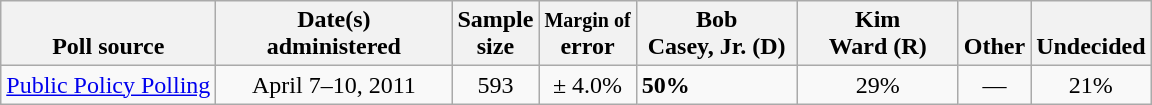<table class="wikitable">
<tr valign= bottom>
<th>Poll source</th>
<th style="width:150px;">Date(s)<br>administered</th>
<th class=small>Sample<br>size</th>
<th><small>Margin of</small><br>error</th>
<th style="width:100px;">Bob <br>Casey, Jr. (D)</th>
<th style="width:100px;">Kim<br>Ward (R)</th>
<th>Other</th>
<th>Undecided</th>
</tr>
<tr>
<td><a href='#'>Public Policy Polling</a></td>
<td align=center>April 7–10, 2011</td>
<td align=center>593</td>
<td align=center>± 4.0%</td>
<td><strong>50%</strong></td>
<td align=center>29%</td>
<td align=center>—</td>
<td align=center>21%</td>
</tr>
</table>
